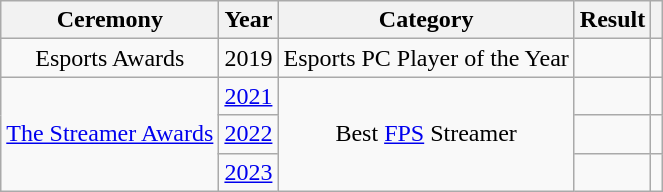<table class="wikitable" style="text-align:center;">
<tr>
<th>Ceremony</th>
<th>Year</th>
<th>Category</th>
<th>Result</th>
<th></th>
</tr>
<tr>
<td>Esports Awards</td>
<td>2019</td>
<td>Esports PC Player of the Year</td>
<td></td>
<td></td>
</tr>
<tr>
<td rowspan="3"><a href='#'>The Streamer Awards</a></td>
<td rowspan="1"><a href='#'>2021</a></td>
<td rowspan="3">Best <a href='#'>FPS</a> Streamer</td>
<td></td>
<td rowspan="1"></td>
</tr>
<tr>
<td><a href='#'>2022</a></td>
<td></td>
<td></td>
</tr>
<tr>
<td><a href='#'>2023</a></td>
<td></td>
<td></td>
</tr>
</table>
